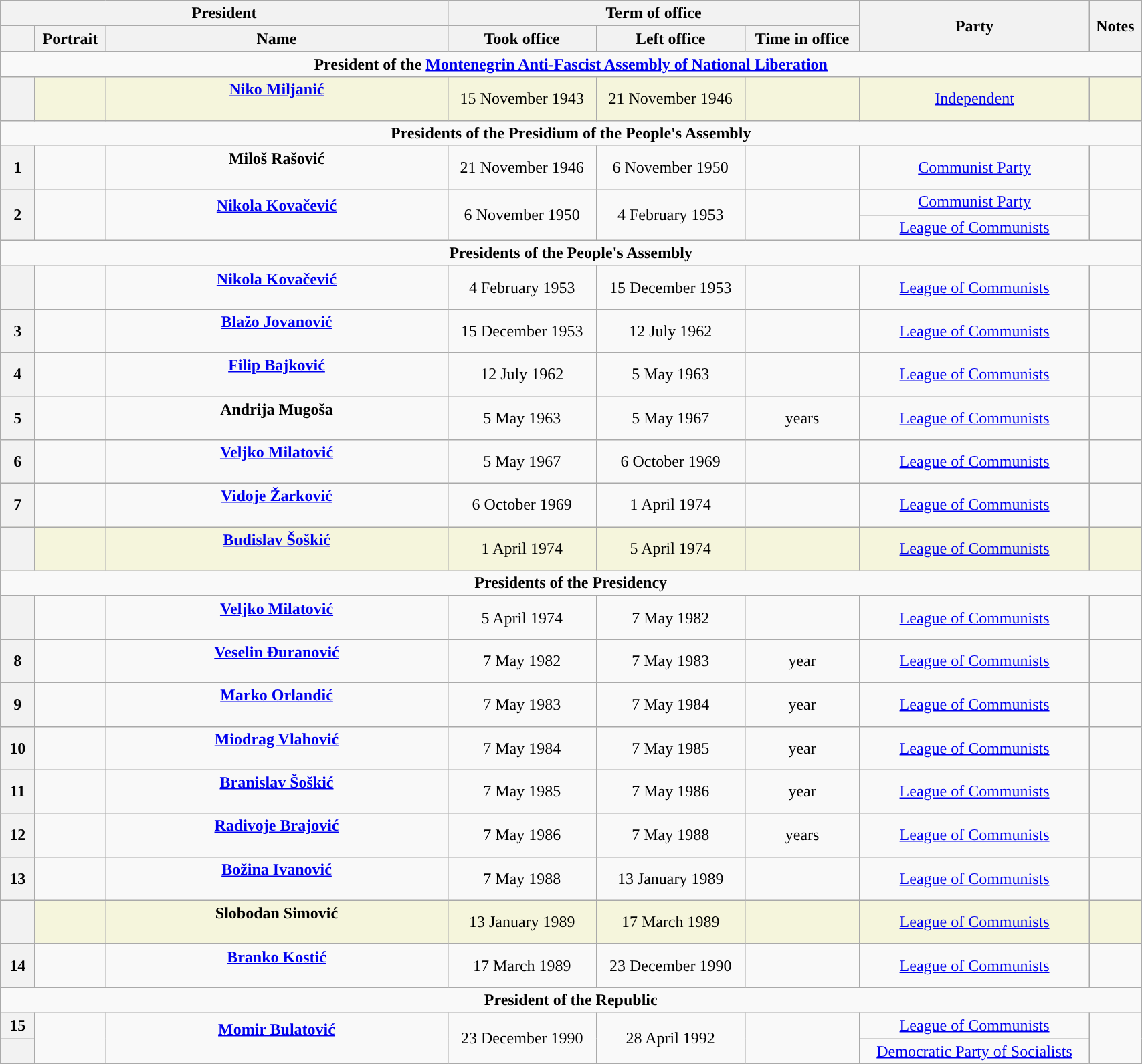<table class="wikitable" style="text-align:center; width:90%">
<tr>
<th colspan=3>President</th>
<th colspan=3>Term of office</th>
<th rowspan=2>Party</th>
<th rowspan=2>Notes</th>
</tr>
<tr>
<th width=3%></th>
<th>Portrait</th>
<th width=30%>Name<br></th>
<th>Took office</th>
<th>Left office</th>
<th>Time in office</th>
</tr>
<tr>
<td colspan="8"><strong>President of the <a href='#'>Montenegrin Anti-Fascist Assembly of National Liberation</a></strong><br></td>
</tr>
<tr style="background:#F5F5DC;">
<th style="background:"></th>
<td></td>
<td><strong><a href='#'>Niko Miljanić</a></strong><br><br></td>
<td>15 November 1943</td>
<td>21 November 1946</td>
<td></td>
<td><a href='#'>Independent</a><br></td>
<td></td>
</tr>
<tr>
<td colspan="8"><strong>Presidents of the Presidium of the People's Assembly</strong><br></td>
</tr>
<tr>
<th style="background:">1</th>
<td></td>
<td><strong>Miloš Rašović</strong><br><br></td>
<td>21 November 1946</td>
<td>6 November 1950</td>
<td></td>
<td><a href='#'>Communist Party</a></td>
<td></td>
</tr>
<tr>
<th rowspan="2" style="background:">2</th>
<td rowspan="2"></td>
<td rowspan="2"><strong><a href='#'>Nikola Kovačević</a></strong><br><br></td>
<td rowspan="2">6 November 1950</td>
<td rowspan="2">4 February 1953</td>
<td rowspan="2"></td>
<td><a href='#'>Communist Party</a><br></td>
<td rowspan="2"></td>
</tr>
<tr>
<td><a href='#'>League of Communists</a><br></td>
</tr>
<tr>
<td colspan="8"><strong>Presidents of the People's Assembly</strong><br></td>
</tr>
<tr>
<th style="background:"></th>
<td></td>
<td><strong><a href='#'>Nikola Kovačević</a></strong><br><br></td>
<td>4 February 1953</td>
<td>15 December 1953</td>
<td></td>
<td><a href='#'>League of Communists</a></td>
<td></td>
</tr>
<tr>
<th style="background:">3</th>
<td></td>
<td><strong><a href='#'>Blažo Jovanović</a></strong><br><br></td>
<td>15 December 1953</td>
<td>12 July 1962</td>
<td></td>
<td><a href='#'>League of Communists</a></td>
<td></td>
</tr>
<tr>
<th style="background:">4</th>
<td></td>
<td><strong><a href='#'>Filip Bajković</a></strong><br><br></td>
<td>12 July 1962</td>
<td>5 May 1963</td>
<td></td>
<td><a href='#'>League of Communists</a></td>
<td></td>
</tr>
<tr>
<th style="background:">5</th>
<td></td>
<td><strong>Andrija Mugoša</strong><br><br></td>
<td>5 May 1963</td>
<td>5 May 1967</td>
<td> years</td>
<td><a href='#'>League of Communists</a></td>
<td></td>
</tr>
<tr>
<th style="background:">6</th>
<td></td>
<td><strong><a href='#'>Veljko Milatović</a></strong><br><br></td>
<td>5 May 1967</td>
<td>6 October 1969</td>
<td></td>
<td><a href='#'>League of Communists</a></td>
<td></td>
</tr>
<tr>
<th style="background:">7</th>
<td></td>
<td><strong><a href='#'>Vidoje Žarković</a></strong><br><br></td>
<td>6 October 1969</td>
<td>1 April 1974</td>
<td></td>
<td><a href='#'>League of Communists</a></td>
<td></td>
</tr>
<tr style="background:#F5F5DC;">
<th style="background:"></th>
<td></td>
<td><strong><a href='#'>Budislav Šoškić</a></strong><br><br></td>
<td>1 April 1974</td>
<td>5 April 1974</td>
<td></td>
<td><a href='#'>League of Communists</a></td>
<td></td>
</tr>
<tr>
<td colspan="8"><strong>Presidents of the Presidency</strong><br></td>
</tr>
<tr>
<th style="background:"></th>
<td></td>
<td><strong><a href='#'>Veljko Milatović</a></strong><br><br></td>
<td>5 April 1974</td>
<td>7 May 1982</td>
<td></td>
<td><a href='#'>League of Communists</a></td>
<td></td>
</tr>
<tr>
<th style="background:">8</th>
<td></td>
<td><strong><a href='#'>Veselin Đuranović</a></strong><br><br></td>
<td>7 May 1982</td>
<td>7 May 1983</td>
<td> year</td>
<td><a href='#'>League of Communists</a></td>
<td></td>
</tr>
<tr>
<th style="background:">9</th>
<td></td>
<td><strong><a href='#'>Marko Orlandić</a></strong><br><br></td>
<td>7 May 1983</td>
<td>7 May 1984</td>
<td> year</td>
<td><a href='#'>League of Communists</a></td>
<td></td>
</tr>
<tr>
<th style="background:">10</th>
<td></td>
<td><strong><a href='#'>Miodrag Vlahović</a></strong><br><br></td>
<td>7 May 1984</td>
<td>7 May 1985</td>
<td> year</td>
<td><a href='#'>League of Communists</a></td>
<td></td>
</tr>
<tr>
<th style="background:">11</th>
<td></td>
<td><strong><a href='#'>Branislav Šoškić</a></strong><br><br></td>
<td>7 May 1985</td>
<td>7 May 1986</td>
<td> year</td>
<td><a href='#'>League of Communists</a></td>
<td></td>
</tr>
<tr>
<th style="background:">12</th>
<td></td>
<td><strong><a href='#'>Radivoje Brajović</a></strong><br><br></td>
<td>7 May 1986</td>
<td>7 May 1988</td>
<td> years</td>
<td><a href='#'>League of Communists</a></td>
<td></td>
</tr>
<tr>
<th style="background:">13</th>
<td></td>
<td><strong><a href='#'>Božina Ivanović</a></strong><br><br></td>
<td>7 May 1988</td>
<td>13 January 1989</td>
<td></td>
<td><a href='#'>League of Communists</a></td>
<td></td>
</tr>
<tr style="background:#F5F5DC;">
<th style="background:"></th>
<td></td>
<td><strong>Slobodan Simović</strong><br><br></td>
<td>13 January 1989</td>
<td>17 March 1989</td>
<td></td>
<td><a href='#'>League of Communists</a></td>
<td></td>
</tr>
<tr>
<th style="background:">14</th>
<td></td>
<td><strong><a href='#'>Branko Kostić</a></strong><br><br></td>
<td>17 March 1989</td>
<td>23 December 1990</td>
<td></td>
<td><a href='#'>League of Communists</a></td>
<td></td>
</tr>
<tr>
<td colspan="8"><strong>President of the Republic</strong><br></td>
</tr>
<tr>
<th style="background:">15</th>
<td rowspan="2"></td>
<td rowspan="2"><strong><a href='#'>Momir Bulatović</a></strong><br><br></td>
<td rowspan="2">23 December 1990</td>
<td rowspan="2">28 April 1992</td>
<td rowspan="2"></td>
<td><a href='#'>League of Communists</a><br></td>
<td rowspan="2"></td>
</tr>
<tr>
<th style="background: "></th>
<td><a href='#'>Democratic Party of Socialists</a><br></td>
</tr>
</table>
